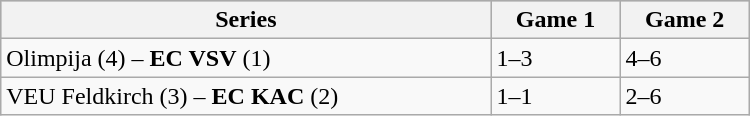<table class="wikitable" width="500px">
<tr style="background-color:#c0c0c0;">
<th>Series</th>
<th>Game 1</th>
<th>Game 2</th>
</tr>
<tr>
<td>Olimpija (4) – <strong>EC VSV</strong> (1)</td>
<td>1–3</td>
<td>4–6</td>
</tr>
<tr>
<td>VEU Feldkirch (3) – <strong>EC KAC</strong> (2)</td>
<td>1–1</td>
<td>2–6</td>
</tr>
</table>
